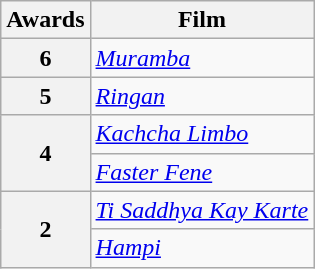<table class="wikitable" style="display:inline-table;">
<tr>
<th>Awards</th>
<th>Film</th>
</tr>
<tr>
<th>6</th>
<td><em><a href='#'>Muramba</a></em></td>
</tr>
<tr>
<th>5</th>
<td><em><a href='#'>Ringan</a></em></td>
</tr>
<tr>
<th rowspan="2">4</th>
<td><a href='#'><em>Kachcha Limbo</em></a></td>
</tr>
<tr>
<td><em><a href='#'>Faster Fene</a></em></td>
</tr>
<tr>
<th rowspan="2">2</th>
<td><em><a href='#'>Ti Saddhya Kay Karte</a></em></td>
</tr>
<tr>
<td><em><a href='#'>Hampi</a></em></td>
</tr>
</table>
